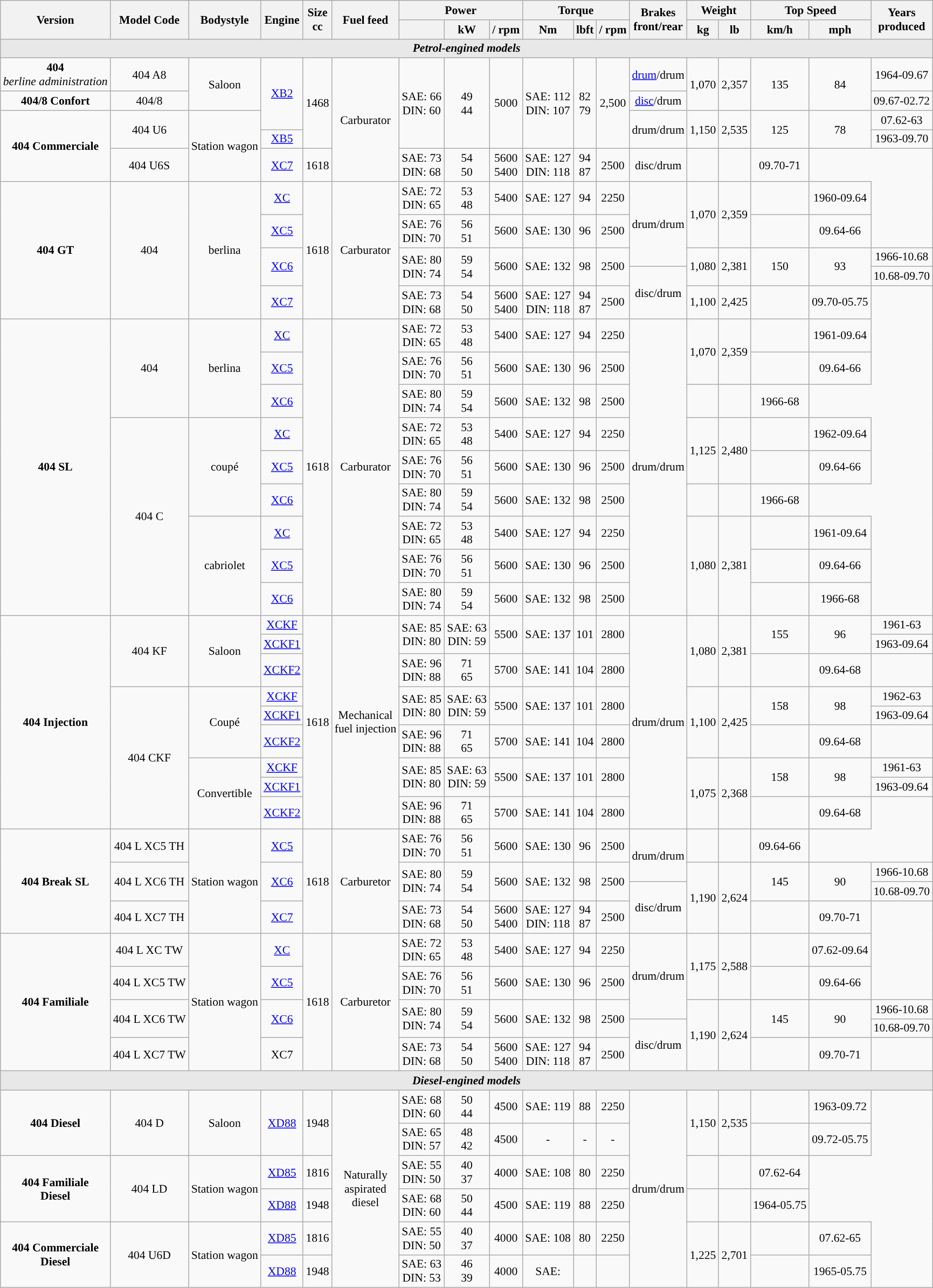<table class="wikitable" style="text-align:center; font-size:90%;">
<tr>
<th rowspan="2">Version</th>
<th rowspan="2">Model Code</th>
<th rowspan="2">Bodystyle</th>
<th rowspan="2">Engine</th>
<th rowspan="2">Size<br>cc</th>
<th rowspan="2">Fuel feed</th>
<th colspan="3">Power</th>
<th colspan="3">Torque</th>
<th rowspan="2">Brakes<br>front/rear</th>
<th colspan="2">Weight</th>
<th colspan="2">Top Speed</th>
<th rowspan="2">Years<br>produced</th>
</tr>
<tr>
<th><a href='#'></a></th>
<th>kW</th>
<th>/ rpm</th>
<th>Nm</th>
<th>lbft</th>
<th>/ rpm</th>
<th>kg</th>
<th>lb</th>
<th>km/h</th>
<th>mph</th>
</tr>
<tr>
<th colspan=18 style="background:#e8e8e8"><em>Petrol-engined models</em></th>
</tr>
<tr>
<td><strong>404</strong><br><em>berline administration</em></td>
<td>404 A8</td>
<td rowspan="2">Saloon</td>
<td rowspan="3"><a href='#'>XB2</a></td>
<td rowspan="4">1468</td>
<td rowspan="5">Carburator</td>
<td rowspan="4">SAE: 66<br>DIN: 60</td>
<td rowspan="4">49<br>44</td>
<td rowspan="4">5000</td>
<td rowspan="4">SAE: 112<br>DIN: 107</td>
<td rowspan="4">82<br>79</td>
<td rowspan="4">2,500</td>
<td><a href='#'>drum</a>/drum</td>
<td rowspan="2">1,070</td>
<td rowspan="2">2,357</td>
<td rowspan="2">135</td>
<td rowspan="2">84</td>
<td>1964-09.67</td>
</tr>
<tr>
<td><strong>404/8 Confort</strong></td>
<td>404/8</td>
<td><a href='#'>disc</a>/drum</td>
<td>09.67-02.72</td>
</tr>
<tr>
<td rowspan="3"><strong>404 Commerciale</strong></td>
<td rowspan="2">404 U6</td>
<td rowspan="3">Station wagon</td>
<td rowspan="2">drum/drum</td>
<td rowspan="2">1,150</td>
<td rowspan="2">2,535</td>
<td rowspan="2">125</td>
<td rowspan="2">78</td>
<td>07.62-63</td>
</tr>
<tr>
<td><a href='#'>XB5</a></td>
<td>1963-09.70</td>
</tr>
<tr>
<td>404 U6S</td>
<td><a href='#'>XC7</a></td>
<td>1618</td>
<td>SAE: 73<br>DIN: 68</td>
<td>54<br>50</td>
<td>5600<br>5400</td>
<td>SAE: 127<br>DIN: 118</td>
<td>94<br>87</td>
<td>2500</td>
<td>disc/drum</td>
<td></td>
<td></td>
<td>09.70-71</td>
</tr>
<tr>
<td rowspan="5"><strong>404 GT</strong></td>
<td rowspan="5">404</td>
<td rowspan="5">berlina</td>
<td><a href='#'>XC</a></td>
<td rowspan="5">1618</td>
<td rowspan="5">Carburator</td>
<td>SAE: 72<br>DIN: 65</td>
<td>53<br>48</td>
<td>5400</td>
<td>SAE: 127</td>
<td>94</td>
<td>2250</td>
<td rowspan="3">drum/drum</td>
<td rowspan="2">1,070</td>
<td rowspan="2">2,359</td>
<td></td>
<td>1960-09.64</td>
</tr>
<tr>
<td><a href='#'>XC5</a></td>
<td>SAE: 76<br>DIN: 70</td>
<td>56<br>51</td>
<td>5600</td>
<td>SAE: 130</td>
<td>96</td>
<td>2500</td>
<td></td>
<td>09.64-66</td>
</tr>
<tr>
<td rowspan="2"><a href='#'>XC6</a></td>
<td rowspan="2">SAE: 80<br>DIN: 74</td>
<td rowspan="2">59<br>54</td>
<td rowspan="2">5600</td>
<td rowspan="2">SAE: 132</td>
<td rowspan="2">98</td>
<td rowspan="2">2500</td>
<td rowspan="2">1,080</td>
<td rowspan="2">2,381</td>
<td rowspan="2">150</td>
<td rowspan="2">93</td>
<td>1966-10.68</td>
</tr>
<tr>
<td rowspan="2">disc/drum</td>
<td>10.68-09.70</td>
</tr>
<tr>
<td><a href='#'>XC7</a></td>
<td>SAE: 73<br>DIN: 68</td>
<td>54<br>50</td>
<td>5600<br>5400</td>
<td>SAE: 127<br>DIN: 118</td>
<td>94<br>87</td>
<td>2500</td>
<td>1,100</td>
<td>2,425</td>
<td></td>
<td>09.70-05.75</td>
</tr>
<tr>
<td rowspan="9"><strong>404 SL</strong></td>
<td rowspan="3">404</td>
<td rowspan="3">berlina</td>
<td><a href='#'>XC</a></td>
<td rowspan="9">1618</td>
<td rowspan="9">Carburator</td>
<td>SAE: 72<br>DIN: 65</td>
<td>53<br>48</td>
<td>5400</td>
<td>SAE: 127</td>
<td>94</td>
<td>2250</td>
<td rowspan="9">drum/drum</td>
<td rowspan="2">1,070</td>
<td rowspan="2">2,359</td>
<td></td>
<td>1961-09.64</td>
</tr>
<tr>
<td><a href='#'>XC5</a></td>
<td>SAE: 76<br>DIN: 70</td>
<td>56<br>51</td>
<td>5600</td>
<td>SAE: 130</td>
<td>96</td>
<td>2500</td>
<td></td>
<td>09.64-66</td>
</tr>
<tr>
<td><a href='#'>XC6</a></td>
<td>SAE: 80<br>DIN: 74</td>
<td>59<br>54</td>
<td>5600</td>
<td>SAE: 132</td>
<td>98</td>
<td>2500</td>
<td></td>
<td></td>
<td>1966-68</td>
</tr>
<tr>
<td rowspan="6">404 C</td>
<td rowspan="3">coupé</td>
<td><a href='#'>XC</a></td>
<td>SAE: 72<br>DIN: 65</td>
<td>53<br>48</td>
<td>5400</td>
<td>SAE: 127</td>
<td>94</td>
<td>2250</td>
<td rowspan="2">1,125</td>
<td rowspan="2">2,480</td>
<td></td>
<td>1962-09.64</td>
</tr>
<tr>
<td><a href='#'>XC5</a></td>
<td>SAE: 76<br>DIN: 70</td>
<td>56<br>51</td>
<td>5600</td>
<td>SAE: 130</td>
<td>96</td>
<td>2500</td>
<td></td>
<td>09.64-66</td>
</tr>
<tr>
<td><a href='#'>XC6</a></td>
<td>SAE: 80<br>DIN: 74</td>
<td>59<br>54</td>
<td>5600</td>
<td>SAE: 132</td>
<td>98</td>
<td>2500</td>
<td></td>
<td></td>
<td>1966-68</td>
</tr>
<tr>
<td rowspan="3">cabriolet</td>
<td><a href='#'>XC</a></td>
<td>SAE: 72<br>DIN: 65</td>
<td>53<br>48</td>
<td>5400</td>
<td>SAE: 127</td>
<td>94</td>
<td>2250</td>
<td rowspan="3">1,080</td>
<td rowspan="3">2,381</td>
<td></td>
<td>1961-09.64</td>
</tr>
<tr>
<td><a href='#'>XC5</a></td>
<td>SAE: 76<br>DIN: 70</td>
<td>56<br>51</td>
<td>5600</td>
<td>SAE: 130</td>
<td>96</td>
<td>2500</td>
<td></td>
<td>09.64-66</td>
</tr>
<tr>
<td><a href='#'>XC6</a></td>
<td>SAE: 80<br>DIN: 74</td>
<td>59<br>54</td>
<td>5600</td>
<td>SAE: 132</td>
<td>98</td>
<td>2500</td>
<td></td>
<td>1966-68</td>
</tr>
<tr>
<td rowspan="9"><strong>404 Injection</strong></td>
<td rowspan="3">404 KF</td>
<td rowspan="3">Saloon</td>
<td><a href='#'>XCKF</a></td>
<td rowspan="9">1618</td>
<td rowspan="9">Mechanical <br> fuel injection</td>
<td rowspan="2">SAE: 85<br>DIN: 80</td>
<td rowspan="2">SAE: 63 <br>DIN: 59</td>
<td rowspan="2">5500</td>
<td rowspan="2">SAE: 137</td>
<td rowspan="2">101</td>
<td rowspan="2">2800</td>
<td rowspan="9">drum/drum</td>
<td rowspan="3">1,080</td>
<td rowspan="3">2,381</td>
<td rowspan="2">155</td>
<td rowspan="2">96</td>
<td>1961-63</td>
</tr>
<tr>
<td><a href='#'>XCKF1</a></td>
<td>1963-09.64</td>
</tr>
<tr>
<td><a href='#'>XCKF2</a></td>
<td>SAE: 96<br>DIN: 88</td>
<td>71<br>65</td>
<td>5700</td>
<td>SAE: 141</td>
<td>104</td>
<td>2800</td>
<td></td>
<td>09.64-68</td>
</tr>
<tr>
<td rowspan="6">404 CKF</td>
<td rowspan="3">Coupé</td>
<td><a href='#'>XCKF</a></td>
<td rowspan="2">SAE: 85<br>DIN: 80</td>
<td rowspan="2">SAE: 63 <br>DIN: 59</td>
<td rowspan="2">5500</td>
<td rowspan="2">SAE: 137</td>
<td rowspan="2">101</td>
<td rowspan="2">2800</td>
<td rowspan="3">1,100</td>
<td rowspan="3">2,425</td>
<td rowspan="2">158</td>
<td rowspan="2">98</td>
<td>1962-63</td>
</tr>
<tr>
<td><a href='#'>XCKF1</a></td>
<td>1963-09.64</td>
</tr>
<tr>
<td><a href='#'>XCKF2</a></td>
<td>SAE: 96<br>DIN: 88</td>
<td>71<br>65</td>
<td>5700</td>
<td>SAE: 141</td>
<td>104</td>
<td>2800</td>
<td></td>
<td>09.64-68</td>
</tr>
<tr>
<td rowspan="3">Convertible</td>
<td><a href='#'>XCKF</a></td>
<td rowspan="2">SAE: 85<br>DIN: 80</td>
<td rowspan="2">SAE: 63 <br>DIN: 59</td>
<td rowspan="2">5500</td>
<td rowspan="2">SAE: 137</td>
<td rowspan="2">101</td>
<td rowspan="2">2800</td>
<td rowspan="3">1,075</td>
<td rowspan="3">2,368</td>
<td rowspan="2">158</td>
<td rowspan="2">98</td>
<td>1961-63</td>
</tr>
<tr>
<td><a href='#'>XCKF1</a></td>
<td>1963-09.64</td>
</tr>
<tr>
<td><a href='#'>XCKF2</a></td>
<td>SAE: 96<br>DIN: 88</td>
<td>71<br>65</td>
<td>5700</td>
<td>SAE: 141</td>
<td>104</td>
<td>2800</td>
<td></td>
<td>09.64-68</td>
</tr>
<tr>
<td rowspan="4"><strong>404 Break SL</strong></td>
<td>404 L XC5 TH</td>
<td rowspan="4">Station wagon</td>
<td><a href='#'>XC5</a></td>
<td rowspan="4">1618</td>
<td rowspan="4">Carburetor</td>
<td>SAE: 76<br>DIN: 70</td>
<td>56<br>51</td>
<td>5600</td>
<td>SAE: 130</td>
<td>96</td>
<td>2500</td>
<td rowspan="2">drum/drum</td>
<td></td>
<td></td>
<td>09.64-66</td>
</tr>
<tr>
<td rowspan="2">404 L XC6 TH</td>
<td rowspan="2"><a href='#'>XC6</a></td>
<td rowspan="2">SAE: 80<br>DIN: 74</td>
<td rowspan="2">59<br>54</td>
<td rowspan="2">5600</td>
<td rowspan="2">SAE: 132</td>
<td rowspan="2">98</td>
<td rowspan="2">2500</td>
<td rowspan="3">1,190</td>
<td rowspan="3">2,624</td>
<td rowspan="2">145</td>
<td rowspan="2">90</td>
<td>1966-10.68</td>
</tr>
<tr>
<td rowspan="2">disc/drum</td>
<td>10.68-09.70</td>
</tr>
<tr>
<td>404 L XC7 TH</td>
<td><a href='#'>XC7</a></td>
<td>SAE: 73<br>DIN: 68</td>
<td>54<br>50</td>
<td>5600<br>5400</td>
<td>SAE: 127<br>DIN: 118</td>
<td>94<br>87</td>
<td>2500</td>
<td></td>
<td>09.70-71</td>
</tr>
<tr>
<td rowspan="5"><strong>404 Familiale</strong></td>
<td>404 L XC TW</td>
<td rowspan="5">Station wagon</td>
<td><a href='#'>XC</a></td>
<td rowspan="5">1618</td>
<td rowspan="5">Carburetor</td>
<td>SAE: 72<br>DIN: 65</td>
<td>53<br>48</td>
<td>5400</td>
<td>SAE: 127</td>
<td>94</td>
<td>2250</td>
<td rowspan="3">drum/drum</td>
<td rowspan="2">1,175</td>
<td rowspan="2">2,588</td>
<td></td>
<td>07.62-09.64</td>
</tr>
<tr>
<td>404 L XC5 TW</td>
<td><a href='#'>XC5</a></td>
<td>SAE: 76<br>DIN: 70</td>
<td>56<br>51</td>
<td>5600</td>
<td>SAE: 130</td>
<td>96</td>
<td>2500</td>
<td></td>
<td>09.64-66</td>
</tr>
<tr>
<td rowspan="2">404 L XC6 TW</td>
<td rowspan="2"><a href='#'>XC6</a></td>
<td rowspan="2">SAE: 80<br>DIN: 74</td>
<td rowspan="2">59<br>54</td>
<td rowspan="2">5600</td>
<td rowspan="2">SAE: 132</td>
<td rowspan="2">98</td>
<td rowspan="2">2500</td>
<td rowspan="3">1,190</td>
<td rowspan="3">2,624</td>
<td rowspan="2">145</td>
<td rowspan="2">90</td>
<td>1966-10.68</td>
</tr>
<tr>
<td rowspan="2">disc/drum</td>
<td>10.68-09.70</td>
</tr>
<tr>
<td>404 L XC7 TW</td>
<td>XC7</td>
<td>SAE: 73<br>DIN: 68</td>
<td>54<br>50</td>
<td>5600<br>5400</td>
<td>SAE: 127<br>DIN: 118</td>
<td>94<br>87</td>
<td>2500</td>
<td></td>
<td>09.70-71</td>
</tr>
<tr>
<th colspan=18 style="background:#e8e8e8"><em>Diesel-engined models</em></th>
</tr>
<tr>
<td rowspan="2"><strong>404 Diesel</strong></td>
<td rowspan="2">404 D</td>
<td rowspan="2">Saloon</td>
<td rowspan="2"><a href='#'>XD88</a></td>
<td rowspan="2">1948</td>
<td rowspan="6">Naturally<br>aspirated<br>diesel</td>
<td>SAE: 68<br>DIN: 60</td>
<td>50<br>44</td>
<td>4500</td>
<td>SAE: 119</td>
<td>88</td>
<td>2250</td>
<td rowspan="6">drum/drum</td>
<td rowspan="2">1,150</td>
<td rowspan="2">2,535</td>
<td></td>
<td>1963-09.72</td>
</tr>
<tr>
<td>SAE: 65<br>DIN: 57</td>
<td>48<br>42</td>
<td>4500</td>
<td>-</td>
<td>-</td>
<td>-</td>
<td></td>
<td>09.72-05.75</td>
</tr>
<tr>
<td rowspan="2"><strong>404 Familiale<br>Diesel</strong></td>
<td rowspan="2">404 LD</td>
<td rowspan="2">Station wagon</td>
<td><a href='#'>XD85</a></td>
<td>1816</td>
<td>SAE: 55<br>DIN: 50</td>
<td>40<br>37</td>
<td>4000</td>
<td>SAE: 108</td>
<td>80</td>
<td>2250</td>
<td></td>
<td></td>
<td>07.62-64</td>
</tr>
<tr>
<td><a href='#'>XD88</a></td>
<td>1948</td>
<td>SAE: 68<br>DIN: 60</td>
<td>50<br>44</td>
<td>4500</td>
<td>SAE: 119</td>
<td>88</td>
<td>2250</td>
<td></td>
<td></td>
<td>1964-05.75</td>
</tr>
<tr>
<td rowspan="2"><strong>404 Commerciale<br>Diesel</strong></td>
<td rowspan="2">404 U6D</td>
<td rowspan="2">Station wagon</td>
<td><a href='#'>XD85</a></td>
<td>1816</td>
<td>SAE: 55<br>DIN: 50</td>
<td>40<br>37</td>
<td>4000</td>
<td>SAE: 108</td>
<td>80</td>
<td>2250</td>
<td rowspan="2">1,225</td>
<td rowspan="2">2,701</td>
<td></td>
<td>07.62-65</td>
</tr>
<tr>
<td><a href='#'>XD88</a></td>
<td>1948</td>
<td>SAE: 63<br>DIN: 53</td>
<td>46<br>39</td>
<td>4000</td>
<td>SAE:</td>
<td></td>
<td></td>
<td></td>
<td>1965-05.75</td>
</tr>
</table>
